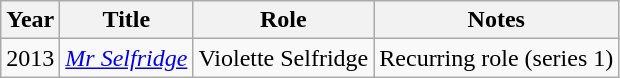<table class="wikitable">
<tr>
<th>Year</th>
<th>Title</th>
<th>Role</th>
<th>Notes</th>
</tr>
<tr>
<td>2013</td>
<td><em><a href='#'>Mr Selfridge</a></em></td>
<td>Violette Selfridge</td>
<td>Recurring role (series 1)</td>
</tr>
</table>
